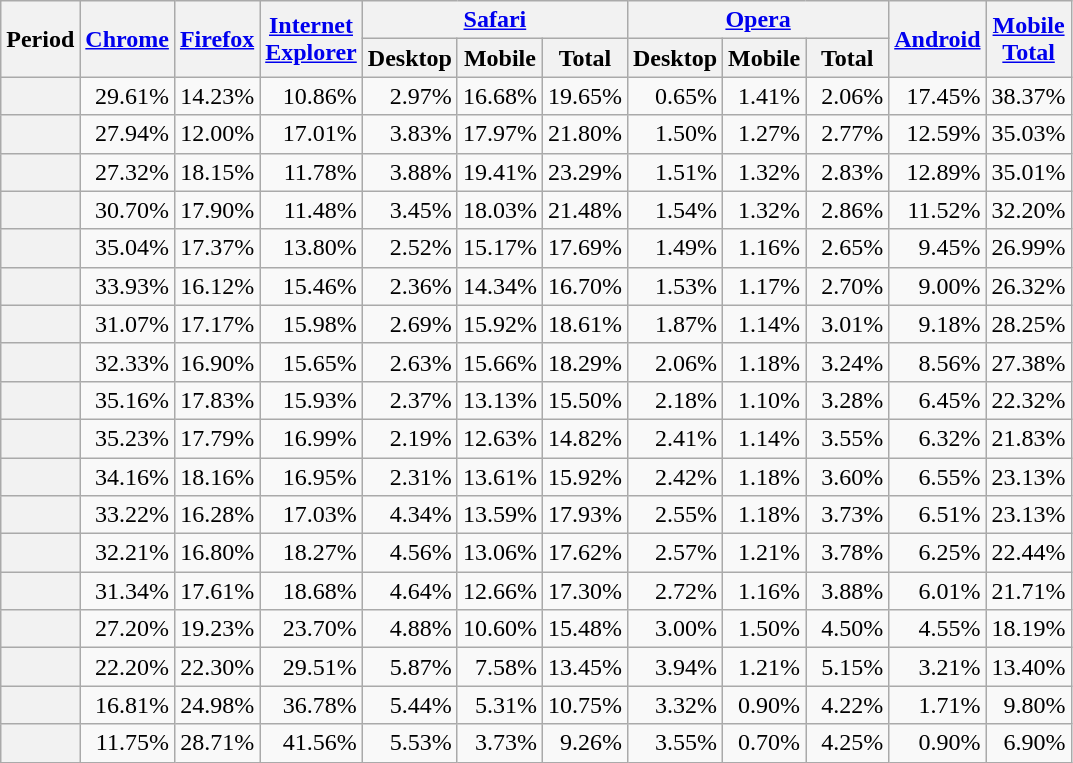<table class="wikitable plainrowheaders" style="text-align:right;white-space:nowrap">
<tr>
<th scope="col" rowspan=2>Period</th>
<th scope="col" rowspan=2><a href='#'>Chrome</a><br></th>
<th scope="col" rowspan=2><a href='#'>Firefox</a><br></th>
<th scope="col" rowspan=2><a href='#'>Internet<br>Explorer</a></th>
<th scope="col" colspan=3><a href='#'>Safari</a></th>
<th scope="col" colspan=3><a href='#'>Opera</a></th>
<th scope="col" rowspan=2><a href='#'>Android</a><br></th>
<th scope="col" rowspan=2><a href='#'>Mobile<br>Total</a></th>
</tr>
<tr>
<th scope="col" style="width:3em">Desktop</th>
<th scope="col" style="width:3em">Mobile</th>
<th scope="col" style="width:3em">Total</th>
<th scope="col" style="width:3em">Desktop</th>
<th scope="col" style="width:3em">Mobile</th>
<th scope="col" style="width:3em">Total</th>
</tr>
<tr>
<th scope="row" style="text-align:right;"></th>
<td>29.61%</td>
<td>14.23%</td>
<td>10.86%</td>
<td>2.97%</td>
<td>16.68%</td>
<td>19.65%</td>
<td>0.65%</td>
<td>1.41%</td>
<td>2.06%</td>
<td>17.45%</td>
<td>38.37%</td>
</tr>
<tr>
<th scope="row" style="text-align:right;"></th>
<td>27.94%</td>
<td>12.00%</td>
<td>17.01%</td>
<td>3.83%</td>
<td>17.97%</td>
<td>21.80%</td>
<td>1.50%</td>
<td>1.27%</td>
<td>2.77%</td>
<td>12.59%</td>
<td>35.03%</td>
</tr>
<tr>
<th scope="row" style="text-align:right;"></th>
<td>27.32%</td>
<td>18.15%</td>
<td>11.78%</td>
<td>3.88%</td>
<td>19.41%</td>
<td>23.29%</td>
<td>1.51%</td>
<td>1.32%</td>
<td>2.83%</td>
<td>12.89%</td>
<td>35.01%</td>
</tr>
<tr>
<th scope="row" style="text-align:right;"></th>
<td>30.70%</td>
<td>17.90%</td>
<td>11.48%</td>
<td>3.45%</td>
<td>18.03%</td>
<td>21.48%</td>
<td>1.54%</td>
<td>1.32%</td>
<td>2.86%</td>
<td>11.52%</td>
<td>32.20%</td>
</tr>
<tr>
<th scope="row" style="text-align:right;"></th>
<td>35.04%</td>
<td>17.37%</td>
<td>13.80%</td>
<td>2.52%</td>
<td>15.17%</td>
<td>17.69%</td>
<td>1.49%</td>
<td>1.16%</td>
<td>2.65%</td>
<td>9.45%</td>
<td>26.99%</td>
</tr>
<tr>
<th scope="row" style="text-align:right;"></th>
<td>33.93%</td>
<td>16.12%</td>
<td>15.46%</td>
<td>2.36%</td>
<td>14.34%</td>
<td>16.70%</td>
<td>1.53%</td>
<td>1.17%</td>
<td>2.70%</td>
<td>9.00%</td>
<td>26.32%</td>
</tr>
<tr>
<th scope="row" style="text-align:right;"></th>
<td>31.07%</td>
<td>17.17%</td>
<td>15.98%</td>
<td>2.69%</td>
<td>15.92%</td>
<td>18.61%</td>
<td>1.87%</td>
<td>1.14%</td>
<td>3.01%</td>
<td>9.18%</td>
<td>28.25%</td>
</tr>
<tr>
<th scope="row" style="text-align:right;"></th>
<td>32.33%</td>
<td>16.90%</td>
<td>15.65%</td>
<td>2.63%</td>
<td>15.66%</td>
<td>18.29%</td>
<td>2.06%</td>
<td>1.18%</td>
<td>3.24%</td>
<td>8.56%</td>
<td>27.38%</td>
</tr>
<tr>
<th scope="row" style="text-align:right;"></th>
<td>35.16%</td>
<td>17.83%</td>
<td>15.93%</td>
<td>2.37%</td>
<td>13.13%</td>
<td>15.50%</td>
<td>2.18%</td>
<td>1.10%</td>
<td>3.28%</td>
<td>6.45%</td>
<td>22.32%</td>
</tr>
<tr>
<th scope="row" style="text-align:right;"></th>
<td>35.23%</td>
<td>17.79%</td>
<td>16.99%</td>
<td>2.19%</td>
<td>12.63%</td>
<td>14.82%</td>
<td>2.41%</td>
<td>1.14%</td>
<td>3.55%</td>
<td>6.32%</td>
<td>21.83%</td>
</tr>
<tr>
<th scope="row" style="text-align:right;"></th>
<td>34.16%</td>
<td>18.16%</td>
<td>16.95%</td>
<td>2.31%</td>
<td>13.61%</td>
<td>15.92%</td>
<td>2.42%</td>
<td>1.18%</td>
<td>3.60%</td>
<td>6.55%</td>
<td>23.13%</td>
</tr>
<tr>
<th scope="row" style="text-align:right;"></th>
<td>33.22%</td>
<td>16.28%</td>
<td>17.03%</td>
<td>4.34%</td>
<td>13.59%</td>
<td>17.93%</td>
<td>2.55%</td>
<td>1.18%</td>
<td>3.73%</td>
<td>6.51%</td>
<td>23.13%</td>
</tr>
<tr>
<th scope="row" style="text-align:right;"></th>
<td>32.21%</td>
<td>16.80%</td>
<td>18.27%</td>
<td>4.56%</td>
<td>13.06%</td>
<td>17.62%</td>
<td>2.57%</td>
<td>1.21%</td>
<td>3.78%</td>
<td>6.25%</td>
<td>22.44%</td>
</tr>
<tr>
<th scope="row" style="text-align:right;"></th>
<td>31.34%</td>
<td>17.61%</td>
<td>18.68%</td>
<td>4.64%</td>
<td>12.66%</td>
<td>17.30%</td>
<td>2.72%</td>
<td>1.16%</td>
<td>3.88%</td>
<td>6.01%</td>
<td>21.71%</td>
</tr>
<tr>
<th scope="row" style="text-align:right"></th>
<td>27.20%</td>
<td>19.23%</td>
<td>23.70%</td>
<td>4.88%</td>
<td>10.60%</td>
<td>15.48%</td>
<td>3.00%</td>
<td>1.50%</td>
<td>4.50%</td>
<td>4.55%</td>
<td>18.19%</td>
</tr>
<tr>
<th scope="row" style="text-align:right;"></th>
<td>22.20%</td>
<td>22.30%</td>
<td>29.51%</td>
<td>5.87%</td>
<td>7.58%</td>
<td>13.45%</td>
<td>3.94%</td>
<td>1.21%</td>
<td>5.15%</td>
<td>3.21%</td>
<td>13.40%</td>
</tr>
<tr>
<th scope="row" style="text-align:right;"></th>
<td>16.81%</td>
<td>24.98%</td>
<td>36.78%</td>
<td>5.44%</td>
<td>5.31%</td>
<td>10.75%</td>
<td>3.32%</td>
<td>0.90%</td>
<td>4.22%</td>
<td>1.71%</td>
<td>9.80%</td>
</tr>
<tr>
<th scope="row" style="text-align:right;"></th>
<td>11.75%</td>
<td>28.71%</td>
<td>41.56%</td>
<td>5.53%</td>
<td>3.73%</td>
<td>9.26%</td>
<td>3.55%</td>
<td>0.70%</td>
<td>4.25%</td>
<td>0.90%</td>
<td>6.90%</td>
</tr>
</table>
